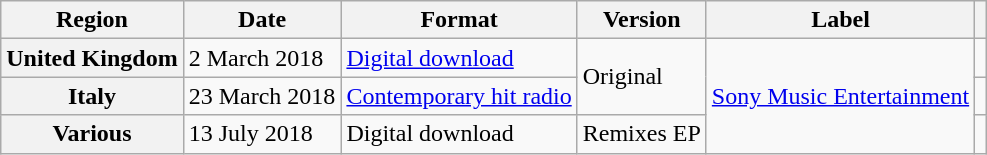<table class="wikitable sortable plainrowheaders">
<tr>
<th>Region</th>
<th>Date</th>
<th>Format</th>
<th>Version</th>
<th>Label</th>
<th></th>
</tr>
<tr>
<th scope="row">United Kingdom</th>
<td>2 March 2018</td>
<td><a href='#'>Digital download</a></td>
<td rowspan="2">Original</td>
<td rowspan="3"><a href='#'>Sony Music Entertainment</a></td>
<td></td>
</tr>
<tr>
<th scope="row">Italy</th>
<td>23 March 2018</td>
<td><a href='#'>Contemporary hit radio</a></td>
<td></td>
</tr>
<tr>
<th scope="row">Various</th>
<td>13 July 2018</td>
<td>Digital download</td>
<td>Remixes EP</td>
<td></td>
</tr>
</table>
